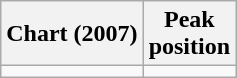<table class="wikitable">
<tr>
<th>Chart (2007)</th>
<th>Peak<br>position</th>
</tr>
<tr>
<td></td>
</tr>
</table>
